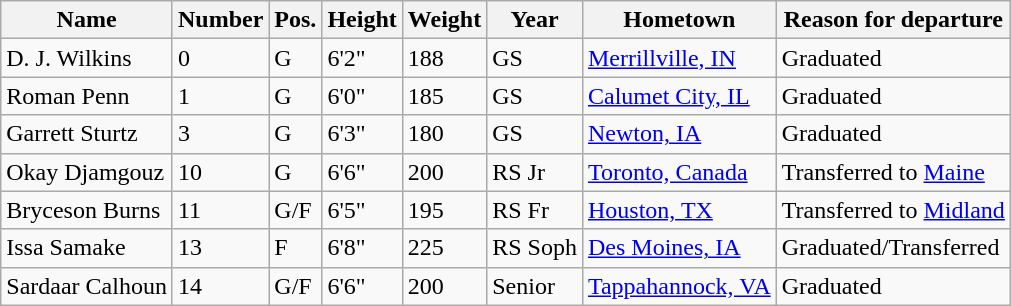<table class="wikitable sortable" border="1">
<tr>
<th>Name</th>
<th>Number</th>
<th>Pos.</th>
<th>Height</th>
<th>Weight</th>
<th>Year</th>
<th>Hometown</th>
<th class="unsortable">Reason for departure</th>
</tr>
<tr>
<td>D. J. Wilkins</td>
<td>0</td>
<td>G</td>
<td>6'2"</td>
<td>188</td>
<td>GS</td>
<td><a href='#'>Merrillville, IN</a></td>
<td>Graduated</td>
</tr>
<tr>
<td>Roman Penn</td>
<td>1</td>
<td>G</td>
<td>6'0"</td>
<td>185</td>
<td>GS</td>
<td><a href='#'>Calumet City, IL</a></td>
<td>Graduated</td>
</tr>
<tr>
<td>Garrett Sturtz</td>
<td>3</td>
<td>G</td>
<td>6'3"</td>
<td>180</td>
<td>GS</td>
<td><a href='#'>Newton, IA</a></td>
<td>Graduated</td>
</tr>
<tr>
<td>Okay Djamgouz</td>
<td>10</td>
<td>G</td>
<td>6'6"</td>
<td>200</td>
<td>RS Jr</td>
<td><a href='#'>Toronto, Canada</a></td>
<td>Transferred to <a href='#'>Maine</a></td>
</tr>
<tr>
<td>Bryceson Burns</td>
<td>11</td>
<td>G/F</td>
<td>6'5"</td>
<td>195</td>
<td>RS Fr</td>
<td><a href='#'>Houston, TX</a></td>
<td>Transferred to <a href='#'>Midland</a></td>
</tr>
<tr>
<td>Issa Samake</td>
<td>13</td>
<td>F</td>
<td>6'8"</td>
<td>225</td>
<td>RS Soph</td>
<td><a href='#'>Des Moines, IA</a></td>
<td>Graduated/Transferred</td>
</tr>
<tr>
<td>Sardaar Calhoun</td>
<td>14</td>
<td>G/F</td>
<td>6'6"</td>
<td>200</td>
<td>Senior</td>
<td><a href='#'>Tappahannock, VA</a></td>
<td>Graduated</td>
</tr>
</table>
